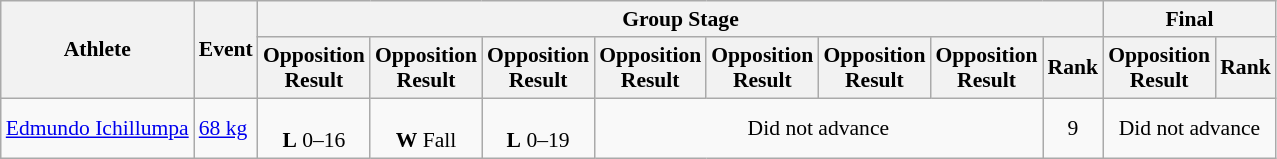<table class=wikitable style="font-size:90%">
<tr>
<th rowspan="2">Athlete</th>
<th rowspan="2">Event</th>
<th colspan="8">Group Stage</th>
<th colspan=2>Final</th>
</tr>
<tr>
<th>Opposition<br>Result</th>
<th>Opposition<br>Result</th>
<th>Opposition<br>Result</th>
<th>Opposition<br>Result</th>
<th>Opposition<br>Result</th>
<th>Opposition<br>Result</th>
<th>Opposition<br>Result</th>
<th>Rank</th>
<th>Opposition<br>Result</th>
<th>Rank</th>
</tr>
<tr align=center>
<td align=left><a href='#'>Edmundo Ichillumpa</a></td>
<td align=left><a href='#'>68 kg</a></td>
<td><br><strong>L</strong> 0–16</td>
<td><br><strong>W</strong> Fall</td>
<td><br><strong>L</strong> 0–19</td>
<td colspan=4>Did not advance</td>
<td>9</td>
<td colspan=2>Did not advance</td>
</tr>
</table>
